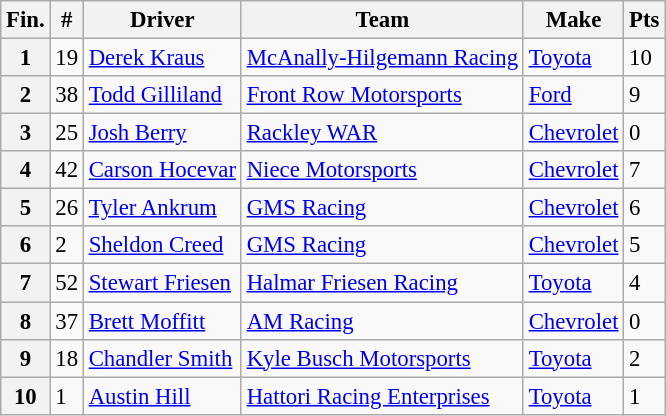<table class="wikitable" style="font-size:95%">
<tr>
<th>Fin.</th>
<th>#</th>
<th>Driver</th>
<th>Team</th>
<th>Make</th>
<th>Pts</th>
</tr>
<tr>
<th>1</th>
<td>19</td>
<td><a href='#'>Derek Kraus</a></td>
<td><a href='#'>McAnally-Hilgemann Racing</a></td>
<td><a href='#'>Toyota</a></td>
<td>10</td>
</tr>
<tr>
<th>2</th>
<td>38</td>
<td><a href='#'>Todd Gilliland</a></td>
<td><a href='#'>Front Row Motorsports</a></td>
<td><a href='#'>Ford</a></td>
<td>9</td>
</tr>
<tr>
<th>3</th>
<td>25</td>
<td><a href='#'>Josh Berry</a></td>
<td><a href='#'>Rackley WAR</a></td>
<td><a href='#'>Chevrolet</a></td>
<td>0</td>
</tr>
<tr>
<th>4</th>
<td>42</td>
<td><a href='#'>Carson Hocevar</a></td>
<td><a href='#'>Niece Motorsports</a></td>
<td><a href='#'>Chevrolet</a></td>
<td>7</td>
</tr>
<tr>
<th>5</th>
<td>26</td>
<td><a href='#'>Tyler Ankrum</a></td>
<td><a href='#'>GMS Racing</a></td>
<td><a href='#'>Chevrolet</a></td>
<td>6</td>
</tr>
<tr>
<th>6</th>
<td>2</td>
<td><a href='#'>Sheldon Creed</a></td>
<td><a href='#'>GMS Racing</a></td>
<td><a href='#'>Chevrolet</a></td>
<td>5</td>
</tr>
<tr>
<th>7</th>
<td>52</td>
<td><a href='#'>Stewart Friesen</a></td>
<td><a href='#'>Halmar Friesen Racing</a></td>
<td><a href='#'>Toyota</a></td>
<td>4</td>
</tr>
<tr>
<th>8</th>
<td>37</td>
<td><a href='#'>Brett Moffitt</a></td>
<td><a href='#'>AM Racing</a></td>
<td><a href='#'>Chevrolet</a></td>
<td>0</td>
</tr>
<tr>
<th>9</th>
<td>18</td>
<td><a href='#'>Chandler Smith</a></td>
<td><a href='#'>Kyle Busch Motorsports</a></td>
<td><a href='#'>Toyota</a></td>
<td>2</td>
</tr>
<tr>
<th>10</th>
<td>1</td>
<td><a href='#'>Austin Hill</a></td>
<td><a href='#'>Hattori Racing Enterprises</a></td>
<td><a href='#'>Toyota</a></td>
<td>1</td>
</tr>
</table>
